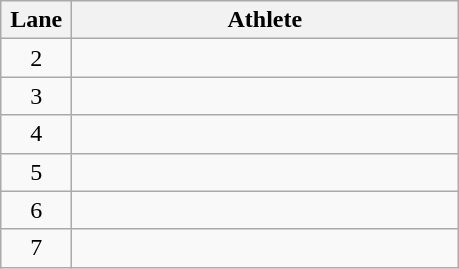<table class="wikitable sortable" style="text-align:center">
<tr>
<th width=40>Lane</th>
<th width=250>Athlete</th>
</tr>
<tr>
<td>2</td>
<td align=left></td>
</tr>
<tr>
<td>3</td>
<td align=left></td>
</tr>
<tr>
<td>4</td>
<td align=left></td>
</tr>
<tr>
<td>5</td>
<td align=left></td>
</tr>
<tr>
<td>6</td>
<td align=left></td>
</tr>
<tr>
<td>7</td>
<td align=left></td>
</tr>
</table>
